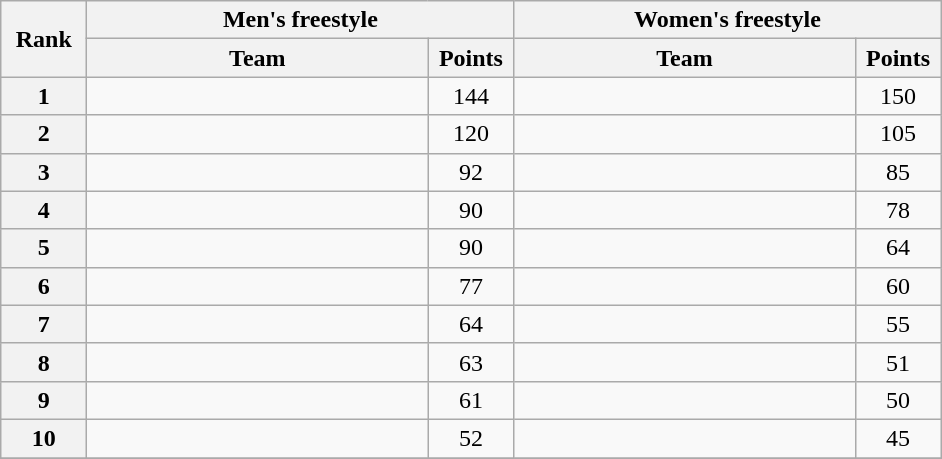<table class="wikitable" style="text-align:center;">
<tr>
<th rowspan="2" width="50">Rank</th>
<th colspan="2">Men's freestyle</th>
<th colspan="2">Women's freestyle</th>
</tr>
<tr>
<th width="220">Team</th>
<th width="50">Points</th>
<th width="220">Team</th>
<th width="50">Points</th>
</tr>
<tr>
<th>1</th>
<td align="left"></td>
<td>144</td>
<td align="left"></td>
<td>150</td>
</tr>
<tr>
<th>2</th>
<td align="left"></td>
<td>120</td>
<td align="left"></td>
<td>105</td>
</tr>
<tr>
<th>3</th>
<td align="left"></td>
<td>92</td>
<td align="left"></td>
<td>85</td>
</tr>
<tr>
<th>4</th>
<td align="left"></td>
<td>90</td>
<td align="left"></td>
<td>78</td>
</tr>
<tr>
<th>5</th>
<td align="left"></td>
<td>90</td>
<td align="left"></td>
<td>64</td>
</tr>
<tr>
<th>6</th>
<td align="left"></td>
<td>77</td>
<td align="left"></td>
<td>60</td>
</tr>
<tr>
<th>7</th>
<td align="left"></td>
<td>64</td>
<td align="left"></td>
<td>55</td>
</tr>
<tr>
<th>8</th>
<td align="left"></td>
<td>63</td>
<td align="left"></td>
<td>51</td>
</tr>
<tr>
<th>9</th>
<td align="left"></td>
<td>61</td>
<td align="left"></td>
<td>50</td>
</tr>
<tr>
<th>10</th>
<td align="left"></td>
<td>52</td>
<td align="left"></td>
<td>45</td>
</tr>
<tr>
</tr>
</table>
